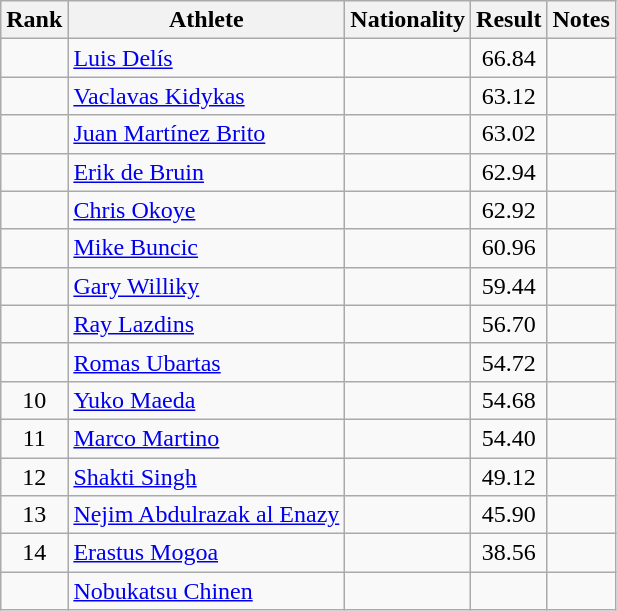<table class="wikitable sortable" style="text-align:center">
<tr>
<th>Rank</th>
<th>Athlete</th>
<th>Nationality</th>
<th>Result</th>
<th>Notes</th>
</tr>
<tr>
<td></td>
<td align=left><a href='#'>Luis Delís</a></td>
<td align=left></td>
<td>66.84</td>
<td></td>
</tr>
<tr>
<td></td>
<td align=left><a href='#'>Vaclavas Kidykas</a></td>
<td align=left></td>
<td>63.12</td>
<td></td>
</tr>
<tr>
<td></td>
<td align=left><a href='#'>Juan Martínez Brito</a></td>
<td align=left></td>
<td>63.02</td>
<td></td>
</tr>
<tr>
<td></td>
<td align=left><a href='#'>Erik de Bruin</a></td>
<td align=left></td>
<td>62.94</td>
<td></td>
</tr>
<tr>
<td></td>
<td align=left><a href='#'>Chris Okoye</a></td>
<td align=left></td>
<td>62.92</td>
<td></td>
</tr>
<tr>
<td></td>
<td align=left><a href='#'>Mike Buncic</a></td>
<td align=left></td>
<td>60.96</td>
<td></td>
</tr>
<tr>
<td></td>
<td align=left><a href='#'>Gary Williky</a></td>
<td align=left></td>
<td>59.44</td>
<td></td>
</tr>
<tr>
<td></td>
<td align=left><a href='#'>Ray Lazdins</a></td>
<td align=left></td>
<td>56.70</td>
<td></td>
</tr>
<tr>
<td></td>
<td align=left><a href='#'>Romas Ubartas</a></td>
<td align=left></td>
<td>54.72</td>
<td></td>
</tr>
<tr>
<td>10</td>
<td align=left><a href='#'>Yuko Maeda</a></td>
<td align=left></td>
<td>54.68</td>
<td></td>
</tr>
<tr>
<td>11</td>
<td align=left><a href='#'>Marco Martino</a></td>
<td align=left></td>
<td>54.40</td>
<td></td>
</tr>
<tr>
<td>12</td>
<td align=left><a href='#'>Shakti Singh</a></td>
<td align=left></td>
<td>49.12</td>
<td></td>
</tr>
<tr>
<td>13</td>
<td align=left><a href='#'>Nejim Abdulrazak al Enazy</a></td>
<td align=left></td>
<td>45.90</td>
<td></td>
</tr>
<tr>
<td>14</td>
<td align=left><a href='#'>Erastus Mogoa</a></td>
<td align=left></td>
<td>38.56</td>
<td></td>
</tr>
<tr>
<td></td>
<td align=left><a href='#'>Nobukatsu Chinen</a></td>
<td align=left></td>
<td></td>
<td></td>
</tr>
</table>
